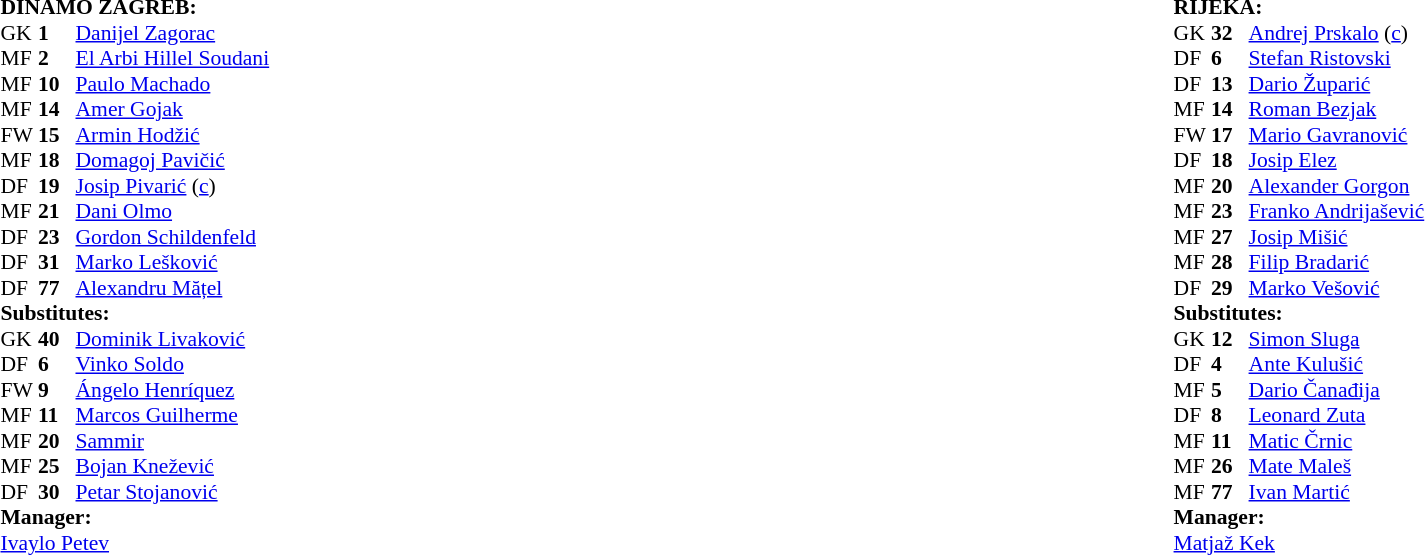<table width="100%">
<tr>
<td valign="top" width="40%"><br><table style="font-size: 90%" cellspacing="0" cellpadding="0">
<tr>
<td colspan="4"><strong>DINAMO ZAGREB:</strong></td>
</tr>
<tr>
<th width="25"></th>
<th width="25"></th>
<th width="160"></th>
<th width="45"></th>
</tr>
<tr>
<td>GK</td>
<td><strong>1</strong></td>
<td> <a href='#'>Danijel Zagorac</a></td>
</tr>
<tr>
<td>MF</td>
<td><strong>2</strong></td>
<td> <a href='#'>El Arbi Hillel Soudani</a></td>
</tr>
<tr>
<td>MF</td>
<td><strong>10</strong></td>
<td> <a href='#'>Paulo Machado</a></td>
</tr>
<tr>
<td>MF</td>
<td><strong>14</strong></td>
<td> <a href='#'>Amer Gojak</a></td>
<td></td>
<td></td>
</tr>
<tr>
<td>FW</td>
<td><strong>15</strong></td>
<td> <a href='#'>Armin Hodžić</a></td>
<td></td>
<td></td>
</tr>
<tr>
<td>MF</td>
<td><strong>18</strong></td>
<td> <a href='#'>Domagoj Pavičić</a></td>
</tr>
<tr>
<td>DF</td>
<td><strong>19</strong></td>
<td> <a href='#'>Josip Pivarić</a> (<a href='#'>c</a>)</td>
<td></td>
</tr>
<tr>
<td>MF</td>
<td><strong>21</strong></td>
<td> <a href='#'>Dani Olmo</a></td>
</tr>
<tr>
<td>DF</td>
<td><strong>23</strong></td>
<td> <a href='#'>Gordon Schildenfeld</a></td>
</tr>
<tr>
<td>DF</td>
<td><strong>31</strong></td>
<td> <a href='#'>Marko Lešković</a></td>
<td></td>
<td></td>
</tr>
<tr>
<td>DF</td>
<td><strong>77</strong></td>
<td> <a href='#'>Alexandru Mățel</a></td>
</tr>
<tr>
<td colspan=3><strong>Substitutes:</strong></td>
</tr>
<tr>
<td>GK</td>
<td><strong>40</strong></td>
<td> <a href='#'>Dominik Livaković</a></td>
</tr>
<tr>
<td>DF</td>
<td><strong>6</strong></td>
<td> <a href='#'>Vinko Soldo</a></td>
<td></td>
<td></td>
</tr>
<tr>
<td>FW</td>
<td><strong>9</strong></td>
<td> <a href='#'>Ángelo Henríquez</a></td>
<td></td>
<td></td>
</tr>
<tr>
<td>MF</td>
<td><strong>11</strong></td>
<td> <a href='#'>Marcos Guilherme</a></td>
</tr>
<tr>
<td>MF</td>
<td><strong>20</strong></td>
<td> <a href='#'>Sammir</a></td>
<td></td>
<td></td>
</tr>
<tr>
<td>MF</td>
<td><strong>25</strong></td>
<td> <a href='#'>Bojan Knežević</a></td>
</tr>
<tr>
<td>DF</td>
<td><strong>30</strong></td>
<td> <a href='#'>Petar Stojanović</a></td>
</tr>
<tr>
<td colspan=3><strong>Manager:</strong></td>
</tr>
<tr>
<td colspan="3"> <a href='#'>Ivaylo Petev</a></td>
</tr>
</table>
</td>
<td valign="top" width="50%"><br><table style="font-size: 90%" cellspacing="0" cellpadding="0" align="center">
<tr>
<td colspan="4"><strong>RIJEKA:</strong></td>
</tr>
<tr>
<th width="25"></th>
<th width="25"></th>
<th width="160"></th>
<th width="45"></th>
</tr>
<tr>
<td>GK</td>
<td><strong>32</strong></td>
<td> <a href='#'>Andrej Prskalo</a> (<a href='#'>c</a>)</td>
</tr>
<tr>
<td>DF</td>
<td><strong>6</strong></td>
<td> <a href='#'>Stefan Ristovski</a></td>
<td></td>
<td></td>
</tr>
<tr>
<td>DF</td>
<td><strong>13</strong></td>
<td> <a href='#'>Dario Župarić</a></td>
</tr>
<tr>
<td>MF</td>
<td><strong>14</strong></td>
<td> <a href='#'>Roman Bezjak</a></td>
</tr>
<tr>
<td>FW</td>
<td><strong>17</strong></td>
<td> <a href='#'>Mario Gavranović</a></td>
</tr>
<tr>
<td>DF</td>
<td><strong>18</strong></td>
<td> <a href='#'>Josip Elez</a></td>
<td></td>
</tr>
<tr>
<td>MF</td>
<td><strong>20</strong></td>
<td> <a href='#'>Alexander Gorgon</a></td>
<td></td>
<td></td>
</tr>
<tr>
<td>MF</td>
<td><strong>23</strong></td>
<td> <a href='#'>Franko Andrijašević</a></td>
<td></td>
<td></td>
</tr>
<tr>
<td>MF</td>
<td><strong>27</strong></td>
<td> <a href='#'>Josip Mišić</a></td>
</tr>
<tr>
<td>MF</td>
<td><strong>28</strong></td>
<td> <a href='#'>Filip Bradarić</a></td>
<td></td>
</tr>
<tr>
<td>DF</td>
<td><strong>29</strong></td>
<td> <a href='#'>Marko Vešović</a></td>
<td></td>
</tr>
<tr>
<td colspan=3><strong>Substitutes:</strong></td>
</tr>
<tr>
<td>GK</td>
<td><strong>12</strong></td>
<td> <a href='#'>Simon Sluga</a></td>
</tr>
<tr>
<td>DF</td>
<td><strong>4</strong></td>
<td> <a href='#'>Ante Kulušić</a></td>
</tr>
<tr>
<td>MF</td>
<td><strong>5</strong></td>
<td> <a href='#'>Dario Čanađija</a></td>
<td></td>
<td></td>
</tr>
<tr>
<td>DF</td>
<td><strong>8</strong></td>
<td> <a href='#'>Leonard Zuta</a></td>
<td></td>
<td></td>
</tr>
<tr>
<td>MF</td>
<td><strong>11</strong></td>
<td> <a href='#'>Matic Črnic</a></td>
</tr>
<tr>
<td>MF</td>
<td><strong>26</strong></td>
<td> <a href='#'>Mate Maleš</a></td>
<td></td>
<td></td>
</tr>
<tr>
<td>MF</td>
<td><strong>77</strong></td>
<td> <a href='#'>Ivan Martić</a></td>
</tr>
<tr>
<td colspan=3><strong>Manager:</strong></td>
</tr>
<tr>
<td colspan="3"> <a href='#'>Matjaž Kek</a></td>
</tr>
</table>
</td>
</tr>
</table>
